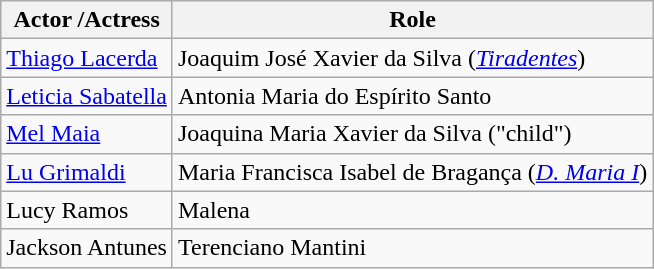<table class="wikitable sortable">
<tr>
<th>Actor /Actress</th>
<th>Role</th>
</tr>
<tr>
<td><a href='#'>Thiago Lacerda</a></td>
<td>Joaquim José Xavier da Silva (<em><a href='#'>Tiradentes</a></em>)</td>
</tr>
<tr>
<td><a href='#'>Leticia Sabatella</a></td>
<td>Antonia Maria do Espírito Santo</td>
</tr>
<tr>
<td><a href='#'>Mel Maia</a></td>
<td>Joaquina Maria Xavier da Silva ("child")</td>
</tr>
<tr>
<td><a href='#'>Lu Grimaldi</a></td>
<td>Maria Francisca Isabel de Bragança (<em><a href='#'>D. Maria I</a></em>)</td>
</tr>
<tr>
<td>Lucy Ramos</td>
<td>Malena</td>
</tr>
<tr>
<td>Jackson Antunes</td>
<td>Terenciano Mantini</td>
</tr>
</table>
